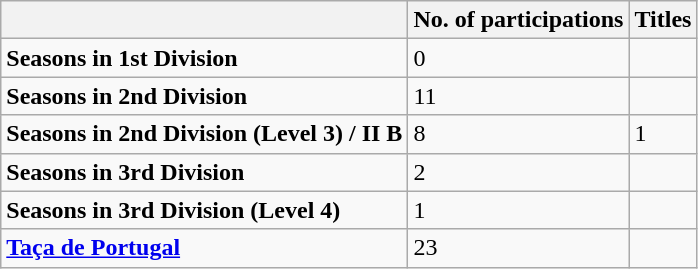<table class="wikitable">
<tr>
<th></th>
<th>No. of participations</th>
<th>Titles</th>
</tr>
<tr>
<td><strong>Seasons in 1st Division</strong></td>
<td>0</td>
<td></td>
</tr>
<tr>
<td><strong>Seasons in</strong> <strong>2nd Division</strong></td>
<td>11</td>
<td></td>
</tr>
<tr>
<td><strong>Seasons in</strong>  <strong>2nd Division (Level 3) / II B</strong></td>
<td>8</td>
<td>1</td>
</tr>
<tr>
<td><strong>Seasons in</strong> <strong>3rd Division</strong></td>
<td>2</td>
<td></td>
</tr>
<tr>
<td><strong>Seasons in 3rd Division</strong> <strong>(Level 4)</strong></td>
<td>1</td>
<td></td>
</tr>
<tr>
<td><strong><a href='#'>Taça de Portugal</a></strong></td>
<td>23</td>
<td></td>
</tr>
</table>
